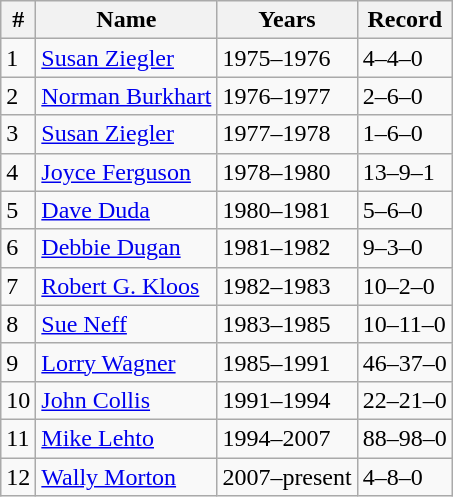<table class="wikitable">
<tr>
<th>#</th>
<th>Name</th>
<th>Years</th>
<th>Record</th>
</tr>
<tr>
<td>1</td>
<td><a href='#'>Susan Ziegler</a></td>
<td>1975–1976</td>
<td>4–4–0</td>
</tr>
<tr>
<td>2</td>
<td><a href='#'>Norman Burkhart</a></td>
<td>1976–1977</td>
<td>2–6–0</td>
</tr>
<tr>
<td>3</td>
<td><a href='#'>Susan Ziegler</a></td>
<td>1977–1978</td>
<td>1–6–0</td>
</tr>
<tr>
<td>4</td>
<td><a href='#'>Joyce Ferguson</a></td>
<td>1978–1980</td>
<td>13–9–1</td>
</tr>
<tr>
<td>5</td>
<td><a href='#'>Dave Duda</a></td>
<td>1980–1981</td>
<td>5–6–0</td>
</tr>
<tr>
<td>6</td>
<td><a href='#'>Debbie Dugan</a></td>
<td>1981–1982</td>
<td>9–3–0</td>
</tr>
<tr>
<td>7</td>
<td><a href='#'>Robert G. Kloos</a></td>
<td>1982–1983</td>
<td>10–2–0</td>
</tr>
<tr>
<td>8</td>
<td><a href='#'>Sue Neff</a></td>
<td>1983–1985</td>
<td>10–11–0</td>
</tr>
<tr>
<td>9</td>
<td><a href='#'>Lorry Wagner</a></td>
<td>1985–1991</td>
<td>46–37–0</td>
</tr>
<tr>
<td>10</td>
<td><a href='#'>John Collis</a></td>
<td>1991–1994</td>
<td>22–21–0</td>
</tr>
<tr>
<td>11</td>
<td><a href='#'>Mike Lehto</a></td>
<td>1994–2007</td>
<td>88–98–0</td>
</tr>
<tr>
<td>12</td>
<td><a href='#'>Wally Morton</a></td>
<td>2007–present</td>
<td>4–8–0</td>
</tr>
</table>
